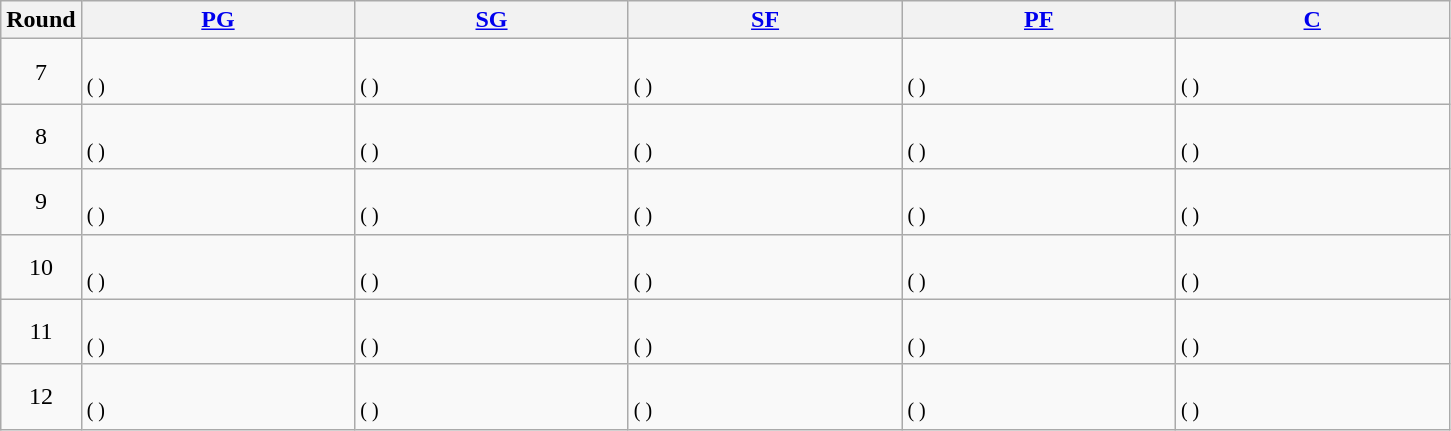<table class="wikitable sortable" style="text-align: center;">
<tr>
<th>Round</th>
<th style="width:175px;"><a href='#'>PG</a></th>
<th style="width:175px;"><a href='#'>SG</a></th>
<th style="width:175px;"><a href='#'>SF</a></th>
<th style="width:175px;"><a href='#'>PF</a></th>
<th style="width:175px;"><a href='#'>C</a></th>
</tr>
<tr>
<td>7</td>
<td style="text-align:left;"> <br><small>( )</small></td>
<td style="text-align:left;"> <br><small>( )</small></td>
<td style="text-align:left;"> <br><small>( )</small></td>
<td style="text-align:left;"> <br><small>( )</small></td>
<td style="text-align:left;"> <br><small>( )</small></td>
</tr>
<tr>
<td>8</td>
<td style="text-align:left;"> <br><small>( )</small></td>
<td style="text-align:left;"> <br><small>( )</small></td>
<td style="text-align:left;"> <br><small>( )</small></td>
<td style="text-align:left;"> <br><small>( )</small></td>
<td style="text-align:left;"> <br><small>( )</small></td>
</tr>
<tr>
<td>9</td>
<td style="text-align:left;"> <br><small>( )</small></td>
<td style="text-align:left;"> <br><small>( )</small></td>
<td style="text-align:left;"> <br><small>( )</small></td>
<td style="text-align:left;"> <br><small>( )</small></td>
<td style="text-align:left;"> <br><small>( )</small></td>
</tr>
<tr>
<td>10</td>
<td style="text-align:left;"> <br><small>( )</small></td>
<td style="text-align:left;"> <br><small>( )</small></td>
<td style="text-align:left;"> <br><small>( )</small></td>
<td style="text-align:left;"> <br><small>( )</small></td>
<td style="text-align:left;"> <br><small>( )</small></td>
</tr>
<tr>
<td>11</td>
<td style="text-align:left;"> <br><small>( )</small></td>
<td style="text-align:left;"> <br><small>( )</small></td>
<td style="text-align:left;"> <br><small>( )</small></td>
<td style="text-align:left;"> <br><small>( )</small></td>
<td style="text-align:left;"> <br><small>( )</small></td>
</tr>
<tr>
<td>12</td>
<td style="text-align:left;"> <br><small>( )</small></td>
<td style="text-align:left;"> <br><small>( )</small></td>
<td style="text-align:left;"> <br><small>( )</small></td>
<td style="text-align:left;"> <br><small>( )</small></td>
<td style="text-align:left;"> <br><small>( )</small></td>
</tr>
</table>
